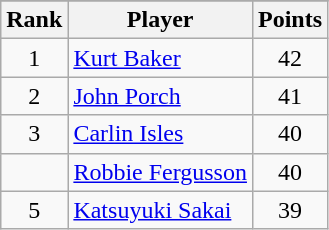<table class="wikitable sortable">
<tr>
</tr>
<tr>
<th>Rank</th>
<th>Player</th>
<th>Points</th>
</tr>
<tr>
<td align=center>1</td>
<td> <a href='#'>Kurt Baker</a></td>
<td align=center>42</td>
</tr>
<tr>
<td align=center>2</td>
<td> <a href='#'>John Porch</a></td>
<td align=center>41</td>
</tr>
<tr>
<td align=center>3</td>
<td> <a href='#'>Carlin Isles</a></td>
<td align=center>40</td>
</tr>
<tr>
<td align=center></td>
<td> <a href='#'>Robbie Fergusson</a></td>
<td align=center>40</td>
</tr>
<tr>
<td align=center>5</td>
<td> <a href='#'>Katsuyuki Sakai</a></td>
<td align=center>39</td>
</tr>
</table>
